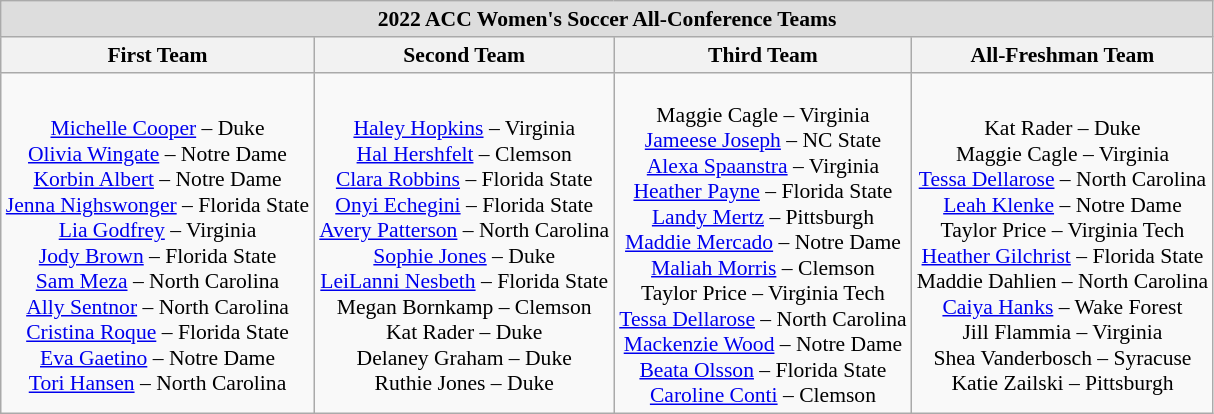<table class="wikitable" style="white-space:nowrap; text-align:center; font-size:90%;">
<tr>
<td colspan="7" style="text-align:center; background:#ddd;"><strong>2022 ACC Women's Soccer All-Conference Teams</strong></td>
</tr>
<tr>
<th>First Team</th>
<th>Second Team</th>
<th>Third Team</th>
<th>All-Freshman Team</th>
</tr>
<tr>
<td><br><a href='#'>Michelle Cooper</a> – Duke<br>
<a href='#'>Olivia Wingate</a> – Notre Dame<br>
<a href='#'>Korbin Albert</a> – Notre Dame<br>
<a href='#'>Jenna Nighswonger</a> – Florida State<br>
<a href='#'>Lia Godfrey</a> – Virginia<br>
<a href='#'>Jody Brown</a> – Florida State<br>
<a href='#'>Sam Meza</a> – North Carolina<br>
<a href='#'>Ally Sentnor</a> – North Carolina<br>
<a href='#'>Cristina Roque</a> – Florida State<br>
<a href='#'>Eva Gaetino</a> – Notre Dame<br>
<a href='#'>Tori Hansen</a> – North Carolina</td>
<td><br><a href='#'>Haley Hopkins</a> – Virginia<br>
<a href='#'>Hal Hershfelt</a> – Clemson<br>
<a href='#'>Clara Robbins</a> – Florida State<br>
<a href='#'>Onyi Echegini</a> – Florida State<br>
<a href='#'>Avery Patterson</a> – North Carolina<br>
<a href='#'>Sophie Jones</a> – Duke<br>
<a href='#'>LeiLanni Nesbeth</a> – Florida State<br>
Megan Bornkamp – Clemson<br>
Kat Rader – Duke<br>
Delaney Graham – Duke<br>
Ruthie Jones – Duke</td>
<td><br>Maggie Cagle – Virginia<br>
<a href='#'>Jameese Joseph</a> – NC State<br>
<a href='#'>Alexa Spaanstra</a> – Virginia<br>
<a href='#'>Heather Payne</a> – Florida State<br>
<a href='#'>Landy Mertz</a> – Pittsburgh<br>
<a href='#'>Maddie Mercado</a> – Notre Dame<br>
<a href='#'>Maliah Morris</a> – Clemson<br>
Taylor Price – Virginia Tech<br>
<a href='#'>Tessa Dellarose</a> – North Carolina<br>
<a href='#'>Mackenzie Wood</a> – Notre Dame<br>
<a href='#'>Beata Olsson</a> – Florida State<br>
<a href='#'>Caroline Conti</a> – Clemson</td>
<td><br>Kat Rader – Duke<br>
Maggie Cagle – Virginia<br>
<a href='#'>Tessa Dellarose</a> – North Carolina<br>
<a href='#'>Leah Klenke</a> – Notre Dame<br>
Taylor Price – Virginia Tech<br>
<a href='#'>Heather Gilchrist</a> – Florida State<br>
Maddie Dahlien – North Carolina<br>
<a href='#'>Caiya Hanks</a> – Wake Forest<br>
Jill Flammia – Virginia<br>
Shea Vanderbosch – Syracuse<br>
Katie Zailski – Pittsburgh</td>
</tr>
</table>
